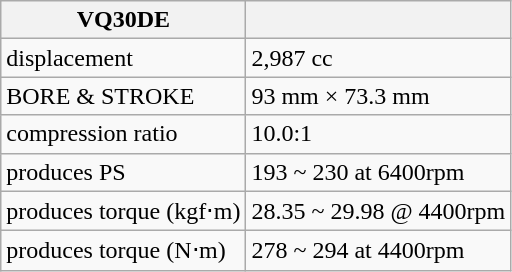<table class="wikitable">
<tr>
<th>VQ30DE</th>
<th></th>
</tr>
<tr>
<td>displacement</td>
<td>2,987 cc</td>
</tr>
<tr>
<td>BORE & STROKE</td>
<td>93 mm × 73.3 mm</td>
</tr>
<tr>
<td>compression ratio</td>
<td>10.0:1</td>
</tr>
<tr>
<td>produces PS</td>
<td>193 ~ 230 at 6400rpm</td>
</tr>
<tr>
<td>produces torque (kgf⋅m)</td>
<td>28.35 ~ 29.98 @ 4400rpm</td>
</tr>
<tr>
<td>produces torque (N⋅m)</td>
<td>278 ~ 294 at 4400rpm</td>
</tr>
</table>
